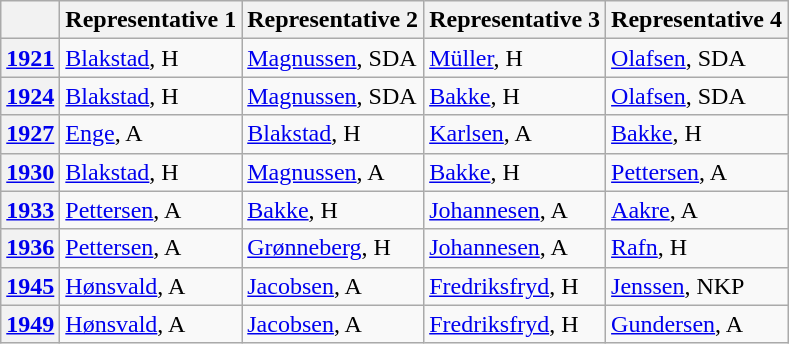<table class=wikitable>
<tr>
<th></th>
<th>Representative 1</th>
<th>Representative 2</th>
<th>Representative 3</th>
<th>Representative 4</th>
</tr>
<tr>
<th><a href='#'>1921</a></th>
<td><a href='#'>Blakstad</a>, H</td>
<td><a href='#'>Magnussen</a>, SDA</td>
<td><a href='#'>Müller</a>, H</td>
<td><a href='#'>Olafsen</a>, SDA</td>
</tr>
<tr>
<th><a href='#'>1924</a></th>
<td><a href='#'>Blakstad</a>, H</td>
<td><a href='#'>Magnussen</a>, SDA</td>
<td><a href='#'>Bakke</a>, H</td>
<td><a href='#'>Olafsen</a>, SDA</td>
</tr>
<tr>
<th><a href='#'>1927</a></th>
<td><a href='#'>Enge</a>, A</td>
<td><a href='#'>Blakstad</a>, H</td>
<td><a href='#'>Karlsen</a>, A</td>
<td><a href='#'>Bakke</a>, H</td>
</tr>
<tr>
<th><a href='#'>1930</a></th>
<td><a href='#'>Blakstad</a>, H</td>
<td><a href='#'>Magnussen</a>, A</td>
<td><a href='#'>Bakke</a>, H</td>
<td><a href='#'>Pettersen</a>, A</td>
</tr>
<tr>
<th><a href='#'>1933</a></th>
<td><a href='#'>Pettersen</a>, A</td>
<td><a href='#'>Bakke</a>, H</td>
<td><a href='#'>Johannesen</a>, A</td>
<td><a href='#'>Aakre</a>, A</td>
</tr>
<tr>
<th><a href='#'>1936</a></th>
<td><a href='#'>Pettersen</a>, A</td>
<td><a href='#'>Grønneberg</a>, H</td>
<td><a href='#'>Johannesen</a>, A</td>
<td><a href='#'>Rafn</a>, H</td>
</tr>
<tr>
<th><a href='#'>1945</a></th>
<td><a href='#'>Hønsvald</a>, A</td>
<td><a href='#'>Jacobsen</a>, A</td>
<td><a href='#'>Fredriksfryd</a>, H</td>
<td><a href='#'>Jenssen</a>, NKP</td>
</tr>
<tr>
<th><a href='#'>1949</a></th>
<td><a href='#'>Hønsvald</a>, A</td>
<td><a href='#'>Jacobsen</a>, A</td>
<td><a href='#'>Fredriksfryd</a>, H</td>
<td><a href='#'>Gundersen</a>, A</td>
</tr>
</table>
